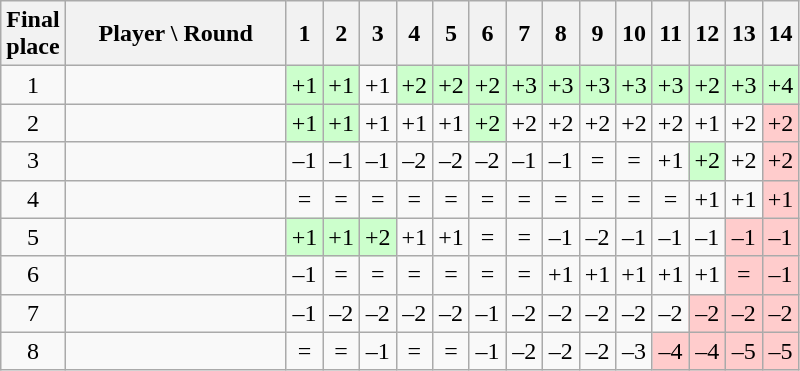<table class="wikitable" style="font-size:100%; text-align:center; white-space: nowrap;">
<tr>
<th>Final<br>place</th>
<th style="width:140px;">Player \ Round</th>
<th>1</th>
<th>2</th>
<th>3</th>
<th>4</th>
<th>5</th>
<th>6</th>
<th>7</th>
<th>8</th>
<th>9</th>
<th>10</th>
<th>11</th>
<th>12</th>
<th>13</th>
<th>14</th>
</tr>
<tr>
<td>1</td>
<td align=left></td>
<td bgcolor=#ccffcc>+1</td>
<td bgcolor=#ccffcc>+1</td>
<td>+1</td>
<td bgcolor=#ccffcc>+2</td>
<td bgcolor=#ccffcc>+2</td>
<td bgcolor=#ccffcc>+2</td>
<td bgcolor=#ccffcc>+3</td>
<td bgcolor=#ccffcc>+3</td>
<td bgcolor=#ccffcc>+3</td>
<td bgcolor=#ccffcc>+3</td>
<td bgcolor=#ccffcc>+3</td>
<td bgcolor=#ccffcc>+2</td>
<td bgcolor=#ccffcc>+3</td>
<td bgcolor=#ccffcc>+4</td>
</tr>
<tr>
<td>2</td>
<td align=left></td>
<td bgcolor=#ccffcc>+1</td>
<td bgcolor=#ccffcc>+1</td>
<td>+1</td>
<td>+1</td>
<td>+1</td>
<td bgcolor=#ccffcc>+2</td>
<td>+2</td>
<td>+2</td>
<td>+2</td>
<td>+2</td>
<td>+2</td>
<td>+1</td>
<td>+2</td>
<td bgcolor=#ffcccc>+2</td>
</tr>
<tr>
<td>3</td>
<td align=left></td>
<td>–1</td>
<td>–1</td>
<td>–1</td>
<td>–2</td>
<td>–2</td>
<td>–2</td>
<td>–1</td>
<td>–1</td>
<td>=</td>
<td>=</td>
<td>+1</td>
<td bgcolor=#ccffcc>+2</td>
<td>+2</td>
<td bgcolor=#ffcccc>+2</td>
</tr>
<tr>
<td>4</td>
<td align=left></td>
<td>=</td>
<td>=</td>
<td>=</td>
<td>=</td>
<td>=</td>
<td>=</td>
<td>=</td>
<td>=</td>
<td>=</td>
<td>=</td>
<td>=</td>
<td>+1</td>
<td>+1</td>
<td bgcolor=#ffcccc>+1</td>
</tr>
<tr>
<td>5</td>
<td align=left></td>
<td bgcolor=#ccffcc>+1</td>
<td bgcolor=#ccffcc>+1</td>
<td bgcolor=#ccffcc>+2</td>
<td>+1</td>
<td>+1</td>
<td>=</td>
<td>=</td>
<td>–1</td>
<td>–2</td>
<td>–1</td>
<td>–1</td>
<td>–1</td>
<td bgcolor=#ffcccc>–1</td>
<td bgcolor=#ffcccc>–1</td>
</tr>
<tr>
<td>6</td>
<td align=left></td>
<td>–1</td>
<td>=</td>
<td>=</td>
<td>=</td>
<td>=</td>
<td>=</td>
<td>=</td>
<td>+1</td>
<td>+1</td>
<td>+1</td>
<td>+1</td>
<td>+1</td>
<td bgcolor=#ffcccc>=</td>
<td bgcolor=#ffcccc>–1</td>
</tr>
<tr>
<td>7</td>
<td align=left></td>
<td>–1</td>
<td>–2</td>
<td>–2</td>
<td>–2</td>
<td>–2</td>
<td>–1</td>
<td>–2</td>
<td>–2</td>
<td>–2</td>
<td>–2</td>
<td>–2</td>
<td bgcolor=#ffcccc>–2</td>
<td bgcolor=#ffcccc>–2</td>
<td bgcolor=#ffcccc>–2</td>
</tr>
<tr>
<td>8</td>
<td align=left></td>
<td>=</td>
<td>=</td>
<td>–1</td>
<td>=</td>
<td>=</td>
<td>–1</td>
<td>–2</td>
<td>–2</td>
<td>–2</td>
<td>–3</td>
<td bgcolor=#ffcccc>–4</td>
<td bgcolor=#ffcccc>–4</td>
<td bgcolor=#ffcccc>–5</td>
<td bgcolor=#ffcccc>–5</td>
</tr>
</table>
